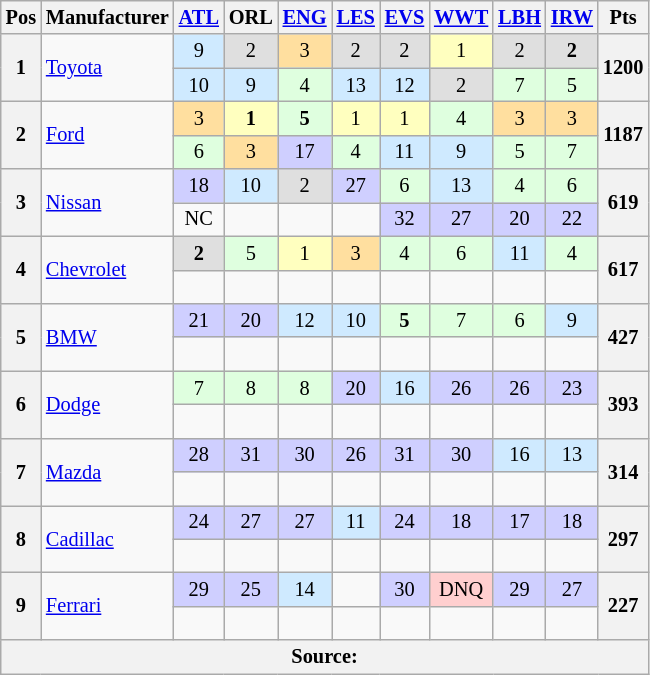<table class="wikitable" style="font-size:85%;text-align:center">
<tr>
<th>Pos</th>
<th>Manufacturer</th>
<th><a href='#'>ATL</a></th>
<th>ORL</th>
<th><a href='#'>ENG</a></th>
<th><a href='#'>LES</a></th>
<th><a href='#'>EVS</a></th>
<th><a href='#'>WWT</a></th>
<th><a href='#'>LBH</a></th>
<th><a href='#'>IRW</a></th>
<th>Pts</th>
</tr>
<tr>
<th rowspan=2>1</th>
<td rowspan=2 align=left> <a href='#'>Toyota</a></td>
<td style="background:#cfeaff;">9</td>
<td style="background:#dfdfdf;">2</td>
<td style="background:#ffdf9f;">3</td>
<td style="background:#dfdfdf;">2</td>
<td style="background:#dfdfdf;">2</td>
<td style="background:#ffffbf;">1</td>
<td style="background:#dfdfdf;">2</td>
<td style="background:#dfdfdf;"><strong>2</strong></td>
<th rowspan=2>1200</th>
</tr>
<tr>
<td style="background:#cfeaff;">10</td>
<td style="background:#cfeaff;">9</td>
<td style="background:#dfffdf;">4</td>
<td style="background:#cfeaff;">13</td>
<td style="background:#cfeaff;">12</td>
<td style="background:#dfdfdf;">2</td>
<td style="background:#dfffdf;">7</td>
<td style="background:#dfffdf;">5</td>
</tr>
<tr>
<th rowspan=2>2</th>
<td rowspan=2 align=left> <a href='#'>Ford</a></td>
<td style="background:#ffdf9f;">3</td>
<td style="background:#ffffbf;"><strong>1</strong></td>
<td style="background:#dfffdf;"><strong>5</strong></td>
<td style="background:#ffffbf;">1</td>
<td style="background:#ffffbf;">1</td>
<td style="background:#dfffdf;">4</td>
<td style="background:#ffdf9f;">3</td>
<td style="background:#ffdf9f;">3</td>
<th rowspan=2>1187</th>
</tr>
<tr>
<td style="background:#dfffdf;">6</td>
<td style="background:#ffdf9f;">3</td>
<td style="background:#cfcfff;">17</td>
<td style="background:#dfffdf;">4</td>
<td style="background:#cfeaff;">11</td>
<td style="background:#cfeaff;">9</td>
<td style="background:#dfffdf;">5</td>
<td style="background:#dfffdf;">7</td>
</tr>
<tr>
<th rowspan=2>3</th>
<td rowspan=2 align=left> <a href='#'>Nissan</a></td>
<td style="background:#cfcfff;">18</td>
<td style="background:#cfeaff;">10</td>
<td style="background:#dfdfdf;">2</td>
<td style="background:#cfcfff;">27</td>
<td style="background:#dfffdf;">6</td>
<td style="background:#cfeaff;">13</td>
<td style="background:#dfffdf;">4</td>
<td style="background:#dfffdf;">6</td>
<th rowspan=2>619</th>
</tr>
<tr>
<td>NC</td>
<td></td>
<td></td>
<td></td>
<td style="background:#cfcfff;">32</td>
<td style="background:#cfcfff;">27</td>
<td style="background:#cfcfff;">20</td>
<td style="background:#cfcfff;">22</td>
</tr>
<tr>
<th rowspan=2>4</th>
<td rowspan=2 align=left> <a href='#'>Chevrolet</a></td>
<td style="background:#dfdfdf;"><strong>2</strong></td>
<td style="background:#dfffdf;">5</td>
<td style="background:#ffffbf;">1</td>
<td style="background:#ffdf9f;">3</td>
<td style="background:#dfffdf;">4</td>
<td style="background:#dfffdf;">6</td>
<td style="background:#cfeaff;">11</td>
<td style="background:#dfffdf;">4</td>
<th rowspan=2>617</th>
</tr>
<tr>
<td> </td>
<td></td>
<td></td>
<td></td>
<td></td>
<td></td>
<td></td>
</tr>
<tr>
<th rowspan=2>5</th>
<td rowspan=2 align=left> <a href='#'>BMW</a></td>
<td style="background:#cfcfff;">21</td>
<td style="background:#cfcfff;">20</td>
<td style="background:#cfeaff;">12</td>
<td style="background:#cfeaff;">10</td>
<td style="background:#dfffdf;"><strong>5</strong></td>
<td style="background:#dfffdf;">7</td>
<td style="background:#dfffdf;">6</td>
<td style="background:#cfeaff;">9</td>
<th rowspan=2>427</th>
</tr>
<tr>
<td> </td>
<td></td>
<td></td>
<td></td>
<td></td>
<td></td>
<td></td>
<td></td>
</tr>
<tr>
<th rowspan=2>6</th>
<td rowspan=2 align=left> <a href='#'>Dodge</a></td>
<td style="background:#dfffdf;">7</td>
<td style="background:#dfffdf;">8</td>
<td style="background:#dfffdf;">8</td>
<td style="background:#cfcfff;">20</td>
<td style="background:#cfeaff;">16</td>
<td style="background:#cfcfff;">26</td>
<td style="background:#cfcfff;">26</td>
<td style="background:#cfcfff;">23</td>
<th rowspan=2>393</th>
</tr>
<tr>
<td> </td>
<td></td>
<td></td>
<td></td>
<td></td>
<td></td>
<td></td>
</tr>
<tr>
<th rowspan=2>7</th>
<td rowspan=2 align=left> <a href='#'>Mazda</a></td>
<td style="background:#cfcfff;">28</td>
<td style="background:#cfcfff;">31</td>
<td style="background:#cfcfff;">30</td>
<td style="background:#cfcfff;">26</td>
<td style="background:#cfcfff;">31</td>
<td style="background:#cfcfff;">30</td>
<td style="background:#cfeaff;">16</td>
<td style="background:#cfeaff;">13</td>
<th rowspan=2>314</th>
</tr>
<tr>
<td> </td>
<td></td>
<td></td>
<td></td>
<td></td>
<td></td>
<td></td>
</tr>
<tr>
<th rowspan=2>8</th>
<td rowspan=2 align=left> <a href='#'>Cadillac</a></td>
<td style="background:#cfcfff;">24</td>
<td style="background:#cfcfff;">27</td>
<td style="background:#cfcfff;">27</td>
<td style="background:#cfeaff;">11</td>
<td style="background:#cfcfff;">24</td>
<td style="background:#cfcfff;">18</td>
<td style="background:#cfcfff;">17</td>
<td style="background:#cfcfff;">18</td>
<th rowspan=2>297</th>
</tr>
<tr>
<td> </td>
<td></td>
<td></td>
<td></td>
<td></td>
<td></td>
<td></td>
</tr>
<tr>
<th rowspan=2>9</th>
<td rowspan=2 align=left> <a href='#'>Ferrari</a></td>
<td style="background:#cfcfff;">29</td>
<td style="background:#cfcfff;">25</td>
<td style="background:#cfeaff;">14</td>
<td></td>
<td style="background:#cfcfff;">30</td>
<td style="background:#ffcfcf;">DNQ</td>
<td style="background:#cfcfff;">29</td>
<td style="background:#cfcfff;">27</td>
<th rowspan=2>227</th>
</tr>
<tr>
<td> </td>
<td></td>
<td></td>
<td></td>
<td></td>
<td></td>
<td></td>
</tr>
<tr>
<th colspan=11>Source:</th>
</tr>
</table>
